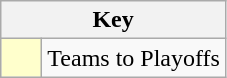<table class="wikitable" style="text-align: center;">
<tr>
<th colspan=2>Key</th>
</tr>
<tr>
<td style="background:#ffc; width:20px;"></td>
<td align=left>Teams to Playoffs</td>
</tr>
</table>
